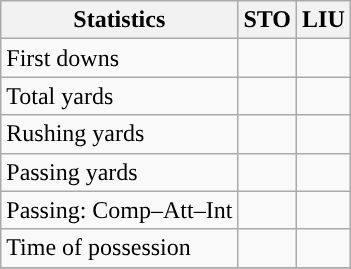<table class="wikitable" style="float: left;">
<tr>
<th>Statistics</th>
<th>STO</th>
<th>LIU</th>
</tr>
<tr>
<td>First downs</td>
<td></td>
<td></td>
</tr>
<tr>
<td>Total yards</td>
<td></td>
<td></td>
</tr>
<tr>
<td>Rushing yards</td>
<td></td>
<td></td>
</tr>
<tr>
<td>Passing yards</td>
<td></td>
<td></td>
</tr>
<tr>
<td>Passing: Comp–Att–Int</td>
<td></td>
<td></td>
</tr>
<tr>
<td>Time of possession</td>
<td></td>
<td></td>
</tr>
<tr>
</tr>
</table>
